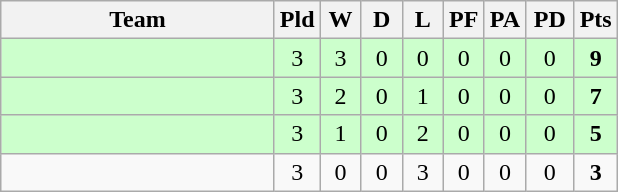<table class="wikitable" style="text-align:center;">
<tr>
<th width=175>Team</th>
<th width=20 abbr="Played">Pld</th>
<th width=20 abbr="Won">W</th>
<th width=20 abbr="Drawn">D</th>
<th width=20 abbr="Lost">L</th>
<th width=20 abbr="Points for">PF</th>
<th width=20 abbr="Points against">PA</th>
<th width=25 abbr="Points difference">PD</th>
<th width=20 abbr="Points">Pts</th>
</tr>
<tr style="background:#ccffcc">
<td align=left></td>
<td>3</td>
<td>3</td>
<td>0</td>
<td>0</td>
<td>0</td>
<td>0</td>
<td>0</td>
<td><strong>9</strong></td>
</tr>
<tr style="background:#ccffcc">
<td align=left></td>
<td>3</td>
<td>2</td>
<td>0</td>
<td>1</td>
<td>0</td>
<td>0</td>
<td>0</td>
<td><strong>7</strong></td>
</tr>
<tr style="background:#ccffcc">
<td align=left></td>
<td>3</td>
<td>1</td>
<td>0</td>
<td>2</td>
<td>0</td>
<td>0</td>
<td>0</td>
<td><strong>5</strong></td>
</tr>
<tr>
<td align=left></td>
<td>3</td>
<td>0</td>
<td>0</td>
<td>3</td>
<td>0</td>
<td>0</td>
<td>0</td>
<td><strong>3</strong></td>
</tr>
</table>
